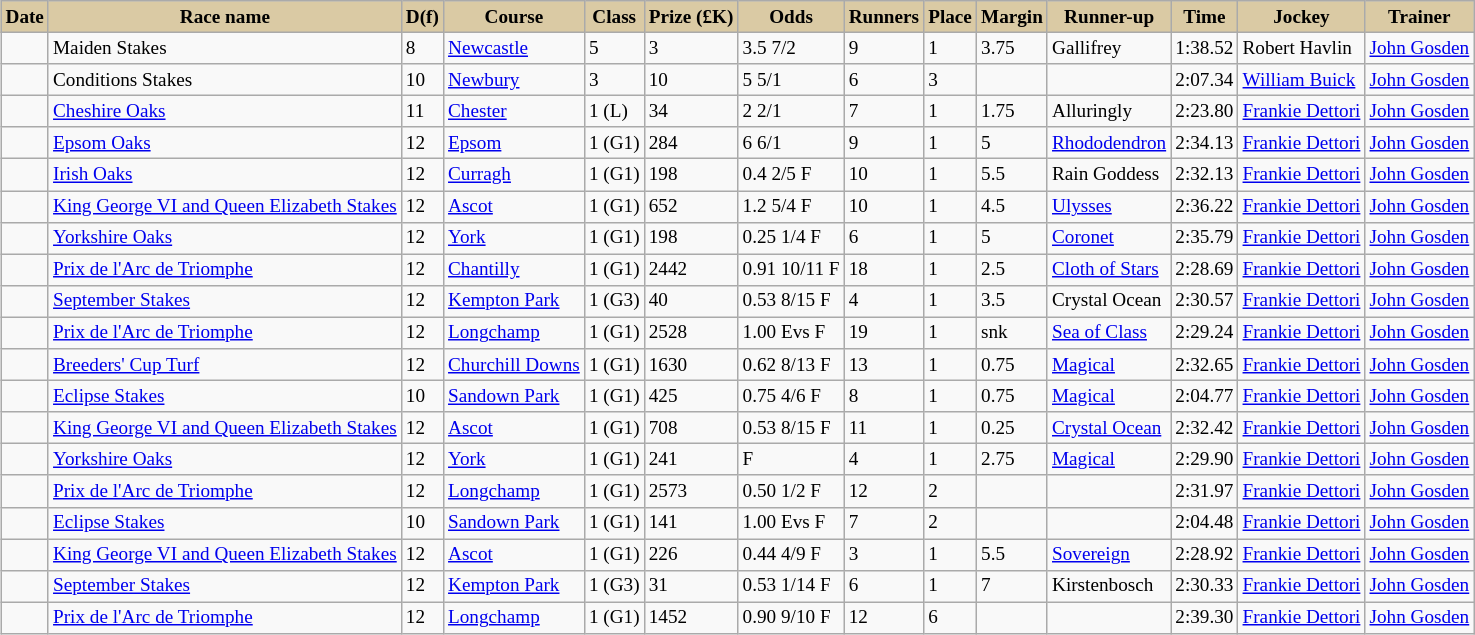<table class = "wikitable sortable" | border="1" cellpadding="1" style=" text-align:centre; margin-left:1em; float:centre ;border-collapse: collapse; font-size:80%">
<tr style="background:#dacaa4; text-align:center;">
<th style="background:#dacaa4;">Date</th>
<th style="background:#dacaa4;">Race name</th>
<th style="background:#dacaa4;">D(f)</th>
<th style="background:#dacaa4;">Course</th>
<th style="background:#dacaa4;">Class</th>
<th style="background:#dacaa4;">Prize (£K)</th>
<th style="background:#dacaa4;">Odds</th>
<th style="background:#dacaa4;">Runners</th>
<th style="background:#dacaa4;">Place</th>
<th style="background:#dacaa4;">Margin</th>
<th style="background:#dacaa4;">Runner-up</th>
<th style="background:#dacaa4;">Time</th>
<th style="background:#dacaa4;">Jockey</th>
<th style="background:#dacaa4;">Trainer</th>
</tr>
<tr>
<td></td>
<td>Maiden Stakes</td>
<td>8</td>
<td><a href='#'>Newcastle</a></td>
<td>5</td>
<td>3</td>
<td><span>3.5</span> 7/2</td>
<td>9</td>
<td>1</td>
<td>3.75</td>
<td>Gallifrey</td>
<td>1:38.52</td>
<td>Robert Havlin</td>
<td><a href='#'>John Gosden</a></td>
</tr>
<tr>
<td></td>
<td>Conditions Stakes</td>
<td>10</td>
<td><a href='#'>Newbury</a></td>
<td>3</td>
<td>10</td>
<td><span>5</span> 5/1</td>
<td>6</td>
<td>3</td>
<td></td>
<td></td>
<td>2:07.34</td>
<td><a href='#'>William Buick</a></td>
<td><a href='#'>John Gosden</a></td>
</tr>
<tr>
<td></td>
<td><a href='#'>Cheshire Oaks</a></td>
<td>11</td>
<td><a href='#'>Chester</a></td>
<td>1 (L)</td>
<td>34</td>
<td><span>2</span> 2/1</td>
<td>7</td>
<td>1</td>
<td>1.75</td>
<td>Alluringly</td>
<td>2:23.80</td>
<td><a href='#'>Frankie Dettori</a></td>
<td><a href='#'>John Gosden</a></td>
</tr>
<tr>
<td></td>
<td><a href='#'>Epsom Oaks</a></td>
<td>12</td>
<td><a href='#'>Epsom</a></td>
<td>1 (G1)</td>
<td>284</td>
<td><span>6</span> 6/1</td>
<td>9</td>
<td>1</td>
<td>5</td>
<td><a href='#'>Rhododendron</a></td>
<td>2:34.13</td>
<td><a href='#'>Frankie Dettori</a></td>
<td><a href='#'>John Gosden</a></td>
</tr>
<tr>
<td></td>
<td><a href='#'>Irish Oaks</a></td>
<td>12</td>
<td><a href='#'>Curragh</a></td>
<td>1 (G1)</td>
<td>198</td>
<td><span>0.4</span> 2/5 F</td>
<td>10</td>
<td>1</td>
<td>5.5</td>
<td>Rain Goddess</td>
<td>2:32.13</td>
<td><a href='#'>Frankie Dettori</a></td>
<td><a href='#'>John Gosden</a></td>
</tr>
<tr>
<td></td>
<td><a href='#'>King George VI and Queen Elizabeth Stakes</a></td>
<td>12</td>
<td><a href='#'>Ascot</a></td>
<td>1 (G1)</td>
<td>652</td>
<td><span>1.2</span> 5/4 F</td>
<td>10</td>
<td>1</td>
<td>4.5</td>
<td><a href='#'>Ulysses</a></td>
<td>2:36.22</td>
<td><a href='#'>Frankie Dettori</a></td>
<td><a href='#'>John Gosden</a></td>
</tr>
<tr>
<td></td>
<td><a href='#'>Yorkshire Oaks</a></td>
<td>12</td>
<td><a href='#'>York</a></td>
<td>1 (G1)</td>
<td>198</td>
<td><span>0.25</span> 1/4 F</td>
<td>6</td>
<td>1</td>
<td>5</td>
<td><a href='#'>Coronet</a></td>
<td>2:35.79</td>
<td><a href='#'>Frankie Dettori</a></td>
<td><a href='#'>John Gosden</a></td>
</tr>
<tr>
<td></td>
<td><a href='#'>Prix de l'Arc de Triomphe</a></td>
<td>12</td>
<td><a href='#'>Chantilly</a></td>
<td>1 (G1)</td>
<td>2442</td>
<td><span>0.91</span> 10/11 F</td>
<td>18</td>
<td>1</td>
<td>2.5</td>
<td><a href='#'>Cloth of Stars</a></td>
<td>2:28.69</td>
<td><a href='#'>Frankie Dettori</a></td>
<td><a href='#'>John Gosden</a></td>
</tr>
<tr>
<td></td>
<td><a href='#'>September Stakes</a></td>
<td>12</td>
<td><a href='#'>Kempton Park</a></td>
<td>1 (G3)</td>
<td>40</td>
<td><span>0.53</span> 8/15 F</td>
<td>4</td>
<td>1</td>
<td>3.5</td>
<td>Crystal Ocean</td>
<td>2:30.57</td>
<td><a href='#'>Frankie Dettori</a></td>
<td><a href='#'>John Gosden</a></td>
</tr>
<tr>
<td></td>
<td><a href='#'>Prix de l'Arc de Triomphe</a></td>
<td>12</td>
<td><a href='#'>Longchamp</a></td>
<td>1 (G1)</td>
<td>2528</td>
<td><span>1.00</span> Evs F</td>
<td>19</td>
<td>1</td>
<td>snk</td>
<td><a href='#'>Sea of Class</a></td>
<td>2:29.24</td>
<td><a href='#'>Frankie Dettori</a></td>
<td><a href='#'>John Gosden</a></td>
</tr>
<tr>
<td></td>
<td><a href='#'>Breeders' Cup Turf</a></td>
<td>12</td>
<td><a href='#'>Churchill Downs</a></td>
<td>1 (G1)</td>
<td>1630</td>
<td><span>0.62</span> 8/13 F</td>
<td>13</td>
<td>1</td>
<td>0.75</td>
<td><a href='#'>Magical</a></td>
<td>2:32.65</td>
<td><a href='#'>Frankie Dettori</a></td>
<td><a href='#'>John Gosden</a></td>
</tr>
<tr>
<td></td>
<td><a href='#'>Eclipse Stakes</a></td>
<td>10</td>
<td><a href='#'>Sandown Park</a></td>
<td>1 (G1)</td>
<td>425</td>
<td><span>0.75</span> 4/6 F</td>
<td>8</td>
<td>1</td>
<td>0.75</td>
<td><a href='#'>Magical</a></td>
<td>2:04.77</td>
<td><a href='#'>Frankie Dettori</a></td>
<td><a href='#'>John Gosden</a></td>
</tr>
<tr>
<td></td>
<td><a href='#'>King George VI and Queen Elizabeth Stakes</a></td>
<td>12</td>
<td><a href='#'>Ascot</a></td>
<td>1 (G1)</td>
<td>708</td>
<td><span>0.53</span> 8/15 F</td>
<td>11</td>
<td>1</td>
<td>0.25</td>
<td><a href='#'>Crystal Ocean</a></td>
<td>2:32.42</td>
<td><a href='#'>Frankie Dettori</a></td>
<td><a href='#'>John Gosden</a></td>
</tr>
<tr>
<td></td>
<td><a href='#'>Yorkshire Oaks</a></td>
<td>12</td>
<td><a href='#'>York</a></td>
<td>1 (G1)</td>
<td>241</td>
<td> F</td>
<td>4</td>
<td>1</td>
<td>2.75</td>
<td><a href='#'>Magical</a></td>
<td>2:29.90</td>
<td><a href='#'>Frankie Dettori</a></td>
<td><a href='#'>John Gosden</a></td>
</tr>
<tr>
<td></td>
<td><a href='#'>Prix de l'Arc de Triomphe</a></td>
<td>12</td>
<td><a href='#'>Longchamp</a></td>
<td>1 (G1)</td>
<td>2573</td>
<td><span>0.50</span> 1/2 F</td>
<td>12</td>
<td>2</td>
<td></td>
<td></td>
<td>2:31.97</td>
<td><a href='#'>Frankie Dettori</a></td>
<td><a href='#'>John Gosden</a></td>
</tr>
<tr>
<td></td>
<td><a href='#'>Eclipse Stakes</a></td>
<td>10</td>
<td><a href='#'>Sandown Park</a></td>
<td>1 (G1)</td>
<td>141</td>
<td><span>1.00</span> Evs F</td>
<td>7</td>
<td>2</td>
<td></td>
<td></td>
<td>2:04.48</td>
<td><a href='#'>Frankie Dettori</a></td>
<td><a href='#'>John Gosden</a></td>
</tr>
<tr>
<td></td>
<td><a href='#'>King George VI and Queen Elizabeth Stakes</a></td>
<td>12</td>
<td><a href='#'>Ascot</a></td>
<td>1 (G1)</td>
<td>226</td>
<td><span>0.44</span> 4/9 F</td>
<td>3</td>
<td>1</td>
<td>5.5</td>
<td><a href='#'>Sovereign</a></td>
<td>2:28.92</td>
<td><a href='#'>Frankie Dettori</a></td>
<td><a href='#'>John Gosden</a></td>
</tr>
<tr>
<td></td>
<td><a href='#'>September Stakes</a></td>
<td>12</td>
<td><a href='#'>Kempton Park</a></td>
<td>1 (G3)</td>
<td>31</td>
<td><span>0.53</span> 1/14 F</td>
<td>6</td>
<td>1</td>
<td>7</td>
<td>Kirstenbosch</td>
<td>2:30.33</td>
<td><a href='#'>Frankie Dettori</a></td>
<td><a href='#'>John Gosden</a></td>
</tr>
<tr>
<td></td>
<td><a href='#'>Prix de l'Arc de Triomphe</a></td>
<td>12</td>
<td><a href='#'>Longchamp</a></td>
<td>1 (G1)</td>
<td>1452</td>
<td><span>0.90</span> 9/10 F</td>
<td>12</td>
<td>6</td>
<td></td>
<td></td>
<td>2:39.30</td>
<td><a href='#'>Frankie Dettori</a></td>
<td><a href='#'>John Gosden</a></td>
</tr>
</table>
